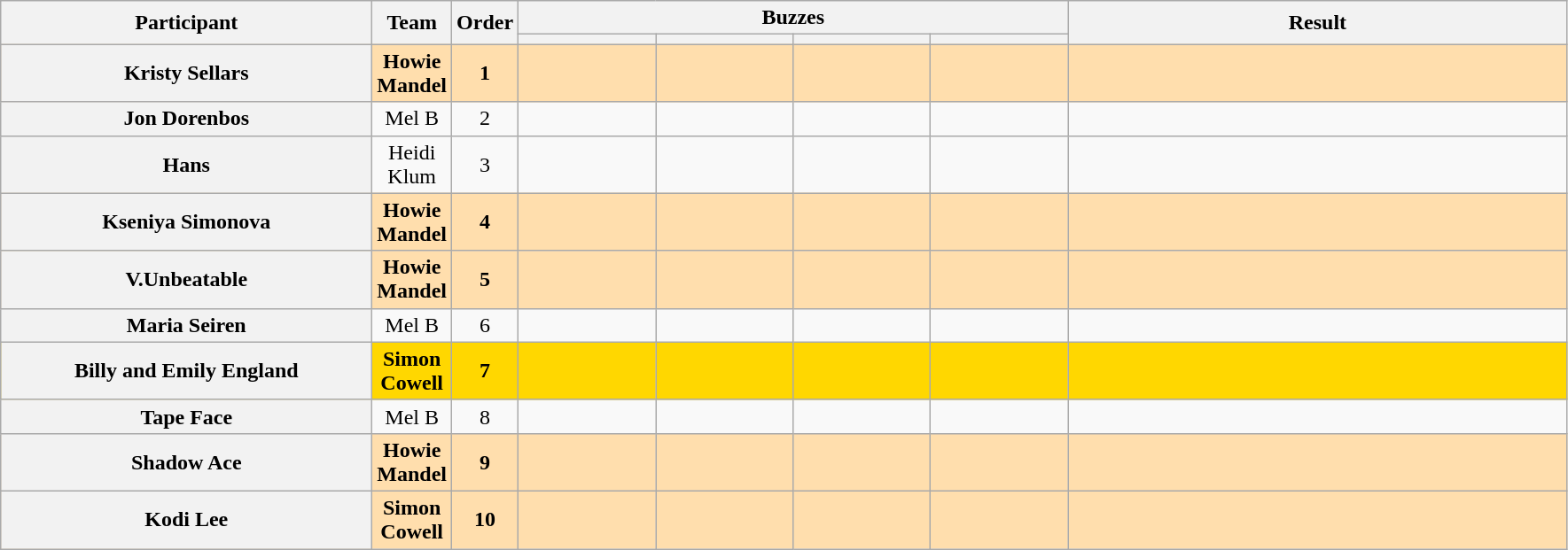<table class="wikitable plainrowheaders sortable" style="text-align:center;">
<tr>
<th scope="col" rowspan="2" class="unsortable" style="width:17em;">Participant</th>
<th scope="col" rowspan="2" style="width:1em;">Team</th>
<th scope="col" rowspan="2" style="width:1em;">Order</th>
<th scope="col" colspan="4" class="unsortable" style="width:24em;">Buzzes</th>
<th scope="col" rowspan="2" style="width:23em;">Result</th>
</tr>
<tr>
<th scope="col" class="unsortable" style="width:6em;"></th>
<th scope="col" class="unsortable" style="width:6em;"></th>
<th scope="col" class="unsortable" style="width:6em;"></th>
<th scope="col" class="unsortable" style="width:6em;"></th>
</tr>
<tr style="background:navajowhite">
<th scope="row"><strong>Kristy Sellars</strong></th>
<td><strong>Howie Mandel</strong></td>
<td><strong>1</strong></td>
<td style="text-align:center;"></td>
<td style="text-align:center;"></td>
<td style="text-align:center;"></td>
<td style="text-align:center;"></td>
<td><strong></strong></td>
</tr>
<tr>
<th scope="row">Jon Dorenbos</th>
<td>Mel B</td>
<td>2</td>
<td style="text-align:center;"></td>
<td style="text-align:center;"></td>
<td style="text-align:center;"></td>
<td style="text-align:center;"></td>
<td></td>
</tr>
<tr>
<th scope="row">Hans</th>
<td>Heidi Klum</td>
<td>3</td>
<td style="text-align:center;"></td>
<td style="text-align:center;"></td>
<td style="text-align:center;"></td>
<td style="text-align:center;"></td>
<td></td>
</tr>
<tr style="background:navajowhite">
<th scope="row"><strong>Kseniya Simonova</strong></th>
<td><strong>Howie Mandel</strong></td>
<td><strong>4</strong></td>
<td style="text-align:center;"></td>
<td style="text-align:center;"></td>
<td style="text-align:center;"></td>
<td style="text-align:center;"></td>
<td><strong></strong></td>
</tr>
<tr style="background:navajowhite">
<th scope="row"><strong>V.Unbeatable</strong></th>
<td><strong>Howie Mandel</strong></td>
<td><strong>5</strong></td>
<td style="text-align:center;"></td>
<td style="text-align:center;"></td>
<td style="text-align:center;"></td>
<td style="text-align:center;"></td>
<td><strong></strong></td>
</tr>
<tr>
<th scope="row">Maria Seiren</th>
<td>Mel B</td>
<td>6</td>
<td style="text-align:center;"></td>
<td style="text-align:center;"></td>
<td style="text-align:center;"></td>
<td style="text-align:center;"></td>
<td></td>
</tr>
<tr style="background:gold">
<th scope="row"><strong>Billy and Emily England</strong></th>
<td><strong>Simon Cowell</strong></td>
<td><strong>7</strong></td>
<td style="text-align:center;"></td>
<td style="text-align:center;"></td>
<td style="text-align:center;"></td>
<td style="text-align:center;"></td>
<td><strong></strong></td>
</tr>
<tr>
<th scope="row">Tape Face</th>
<td>Mel B</td>
<td>8</td>
<td style="text-align:center;"></td>
<td style="text-align:center;"></td>
<td style="text-align:center;"></td>
<td style="text-align:center;"></td>
<td></td>
</tr>
<tr style="background:navajowhite">
<th scope="row"><strong>Shadow Ace</strong></th>
<td><strong>Howie Mandel</strong></td>
<td><strong>9</strong></td>
<td style="text-align:center;"></td>
<td style="text-align:center;"></td>
<td style="text-align:center;"></td>
<td style="text-align:center;"></td>
<td><strong></strong></td>
</tr>
<tr style="background:navajowhite">
<th scope="row"><strong>Kodi Lee</strong></th>
<td><strong>Simon Cowell</strong></td>
<td><strong>10</strong></td>
<td style="text-align:center;"></td>
<td style="text-align:center;"></td>
<td style="text-align:center;"></td>
<td style="text-align:center;"></td>
<td><strong></strong></td>
</tr>
</table>
